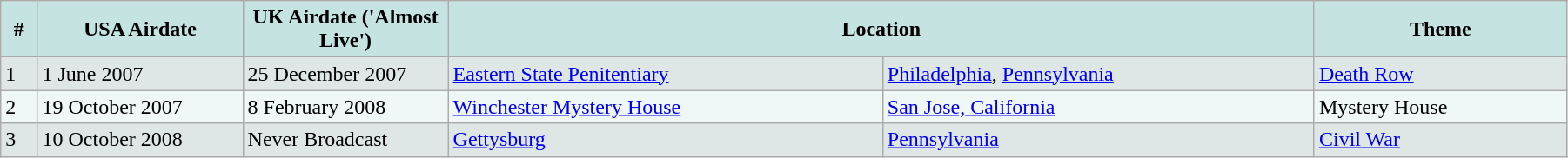<table class="wikitable" id="series_list" style="width:95%;">
<tr>
<th style="background:#c5e4e1;">#</th>
<th style="background:#c5e4e1; width:150px;">USA Airdate</th>
<th style="background:#c5e4e1; width:150px;">UK Airdate ('Almost Live')</th>
<th style="background:#c5e4e1;" colspan="2">Location</th>
<th style="background:#c5e4e1;">Theme</th>
</tr>
<tr style="background:#dee7e6;">
<td>1</td>
<td>1 June 2007</td>
<td>25 December 2007</td>
<td><a href='#'>Eastern State Penitentiary</a></td>
<td><a href='#'>Philadelphia</a>, <a href='#'>Pennsylvania</a></td>
<td><a href='#'>Death Row</a></td>
</tr>
<tr style="background:#eff8f7;">
<td>2</td>
<td>19 October 2007</td>
<td>8 February 2008</td>
<td><a href='#'>Winchester Mystery House</a></td>
<td><a href='#'>San Jose, California</a></td>
<td>Mystery House</td>
</tr>
<tr style="background:#dee7e6;">
<td>3</td>
<td>10 October 2008</td>
<td>Never Broadcast</td>
<td><a href='#'>Gettysburg</a></td>
<td><a href='#'>Pennsylvania</a></td>
<td><a href='#'>Civil War</a></td>
</tr>
</table>
